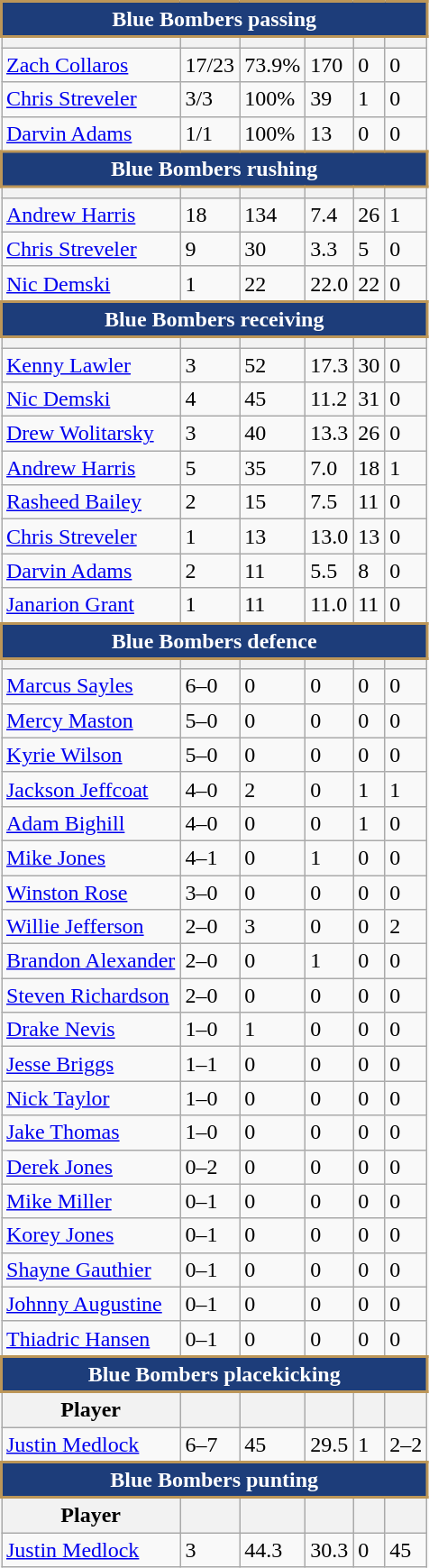<table class="wikitable">
<tr>
<th colspan="6" style="background:#1D3D7A;color:white;border:2px solid #BC9658;">Blue Bombers passing</th>
</tr>
<tr>
<th></th>
<th></th>
<th></th>
<th></th>
<th></th>
<th></th>
</tr>
<tr>
<td><a href='#'>Zach Collaros</a></td>
<td>17/23</td>
<td>73.9%</td>
<td>170</td>
<td>0</td>
<td>0</td>
</tr>
<tr>
<td><a href='#'>Chris Streveler</a></td>
<td>3/3</td>
<td>100%</td>
<td>39</td>
<td>1</td>
<td>0</td>
</tr>
<tr>
<td><a href='#'>Darvin Adams</a></td>
<td>1/1</td>
<td>100%</td>
<td>13</td>
<td>0</td>
<td>0</td>
</tr>
<tr>
<th colspan="6" style="background:#1D3D7A;color:white;border:2px solid #BC9658;">Blue Bombers rushing</th>
</tr>
<tr>
<th></th>
<th></th>
<th></th>
<th></th>
<th></th>
<th></th>
</tr>
<tr>
<td><a href='#'>Andrew Harris</a></td>
<td>18</td>
<td>134</td>
<td>7.4</td>
<td>26</td>
<td>1</td>
</tr>
<tr>
<td><a href='#'>Chris Streveler</a></td>
<td>9</td>
<td>30</td>
<td>3.3</td>
<td>5</td>
<td>0</td>
</tr>
<tr>
<td><a href='#'>Nic Demski</a></td>
<td>1</td>
<td>22</td>
<td>22.0</td>
<td>22</td>
<td>0</td>
</tr>
<tr>
<th colspan="6" style="background:#1D3D7A;color:white;border:2px solid #BC9658;">Blue Bombers receiving</th>
</tr>
<tr>
<th></th>
<th></th>
<th></th>
<th></th>
<th></th>
<th></th>
</tr>
<tr>
<td><a href='#'>Kenny Lawler</a></td>
<td>3</td>
<td>52</td>
<td>17.3</td>
<td>30</td>
<td>0</td>
</tr>
<tr>
<td><a href='#'>Nic Demski</a></td>
<td>4</td>
<td>45</td>
<td>11.2</td>
<td>31</td>
<td>0</td>
</tr>
<tr>
<td><a href='#'>Drew Wolitarsky</a></td>
<td>3</td>
<td>40</td>
<td>13.3</td>
<td>26</td>
<td>0</td>
</tr>
<tr>
<td><a href='#'>Andrew Harris</a></td>
<td>5</td>
<td>35</td>
<td>7.0</td>
<td>18</td>
<td>1</td>
</tr>
<tr>
<td><a href='#'>Rasheed Bailey</a></td>
<td>2</td>
<td>15</td>
<td>7.5</td>
<td>11</td>
<td>0</td>
</tr>
<tr>
<td><a href='#'>Chris Streveler</a></td>
<td>1</td>
<td>13</td>
<td>13.0</td>
<td>13</td>
<td>0</td>
</tr>
<tr>
<td><a href='#'>Darvin Adams</a></td>
<td>2</td>
<td>11</td>
<td>5.5</td>
<td>8</td>
<td>0</td>
</tr>
<tr>
<td><a href='#'>Janarion Grant</a></td>
<td>1</td>
<td>11</td>
<td>11.0</td>
<td>11</td>
<td>0</td>
</tr>
<tr>
<th colspan="6" style="background:#1D3D7A;color:white;border:2px solid #BC9658;">Blue Bombers defence</th>
</tr>
<tr>
<th></th>
<th></th>
<th></th>
<th></th>
<th></th>
<th></th>
</tr>
<tr>
<td><a href='#'>Marcus Sayles</a></td>
<td>6–0</td>
<td>0</td>
<td>0</td>
<td>0</td>
<td>0</td>
</tr>
<tr>
<td><a href='#'>Mercy Maston</a></td>
<td>5–0</td>
<td>0</td>
<td>0</td>
<td>0</td>
<td>0</td>
</tr>
<tr>
<td><a href='#'>Kyrie Wilson</a></td>
<td>5–0</td>
<td>0</td>
<td>0</td>
<td>0</td>
<td>0</td>
</tr>
<tr>
<td><a href='#'>Jackson Jeffcoat</a></td>
<td>4–0</td>
<td>2</td>
<td>0</td>
<td>1</td>
<td>1</td>
</tr>
<tr>
<td><a href='#'>Adam Bighill</a></td>
<td>4–0</td>
<td>0</td>
<td>0</td>
<td>1</td>
<td>0</td>
</tr>
<tr>
<td><a href='#'>Mike Jones</a></td>
<td>4–1</td>
<td>0</td>
<td>1</td>
<td>0</td>
<td>0</td>
</tr>
<tr>
<td><a href='#'>Winston Rose</a></td>
<td>3–0</td>
<td>0</td>
<td>0</td>
<td>0</td>
<td>0</td>
</tr>
<tr>
<td><a href='#'>Willie Jefferson</a></td>
<td>2–0</td>
<td>3</td>
<td>0</td>
<td>0</td>
<td>2</td>
</tr>
<tr>
<td><a href='#'>Brandon Alexander</a></td>
<td>2–0</td>
<td>0</td>
<td>1</td>
<td>0</td>
<td>0</td>
</tr>
<tr>
<td><a href='#'>Steven Richardson</a></td>
<td>2–0</td>
<td>0</td>
<td>0</td>
<td>0</td>
<td>0</td>
</tr>
<tr>
<td><a href='#'>Drake Nevis</a></td>
<td>1–0</td>
<td>1</td>
<td>0</td>
<td>0</td>
<td>0</td>
</tr>
<tr>
<td><a href='#'>Jesse Briggs</a></td>
<td>1–1</td>
<td>0</td>
<td>0</td>
<td>0</td>
<td>0</td>
</tr>
<tr>
<td><a href='#'>Nick Taylor</a></td>
<td>1–0</td>
<td>0</td>
<td>0</td>
<td>0</td>
<td>0</td>
</tr>
<tr>
<td><a href='#'>Jake Thomas</a></td>
<td>1–0</td>
<td>0</td>
<td>0</td>
<td>0</td>
<td>0</td>
</tr>
<tr>
<td><a href='#'>Derek Jones</a></td>
<td>0–2</td>
<td>0</td>
<td>0</td>
<td>0</td>
<td>0</td>
</tr>
<tr>
<td><a href='#'>Mike Miller</a></td>
<td>0–1</td>
<td>0</td>
<td>0</td>
<td>0</td>
<td>0</td>
</tr>
<tr>
<td><a href='#'>Korey Jones</a></td>
<td>0–1</td>
<td>0</td>
<td>0</td>
<td>0</td>
<td>0</td>
</tr>
<tr>
<td><a href='#'>Shayne Gauthier</a></td>
<td>0–1</td>
<td>0</td>
<td>0</td>
<td>0</td>
<td>0</td>
</tr>
<tr>
<td><a href='#'>Johnny Augustine</a></td>
<td>0–1</td>
<td>0</td>
<td>0</td>
<td>0</td>
<td>0</td>
</tr>
<tr>
<td><a href='#'>Thiadric Hansen</a></td>
<td>0–1</td>
<td>0</td>
<td>0</td>
<td>0</td>
<td>0</td>
</tr>
<tr>
<th colspan="6" style="background:#1D3D7A;color:white;border:2px solid #BC9658;">Blue Bombers placekicking</th>
</tr>
<tr>
<th>Player</th>
<th></th>
<th></th>
<th></th>
<th></th>
<th></th>
</tr>
<tr>
<td><a href='#'>Justin Medlock</a></td>
<td>6–7</td>
<td>45</td>
<td>29.5</td>
<td>1</td>
<td>2–2</td>
</tr>
<tr>
<th colspan="6" style="background:#1D3D7A;color:white;border:2px solid #BC9658;">Blue Bombers punting</th>
</tr>
<tr>
<th>Player</th>
<th></th>
<th></th>
<th></th>
<th></th>
<th></th>
</tr>
<tr>
<td><a href='#'>Justin Medlock</a></td>
<td>3</td>
<td>44.3</td>
<td>30.3</td>
<td>0</td>
<td>45</td>
</tr>
</table>
